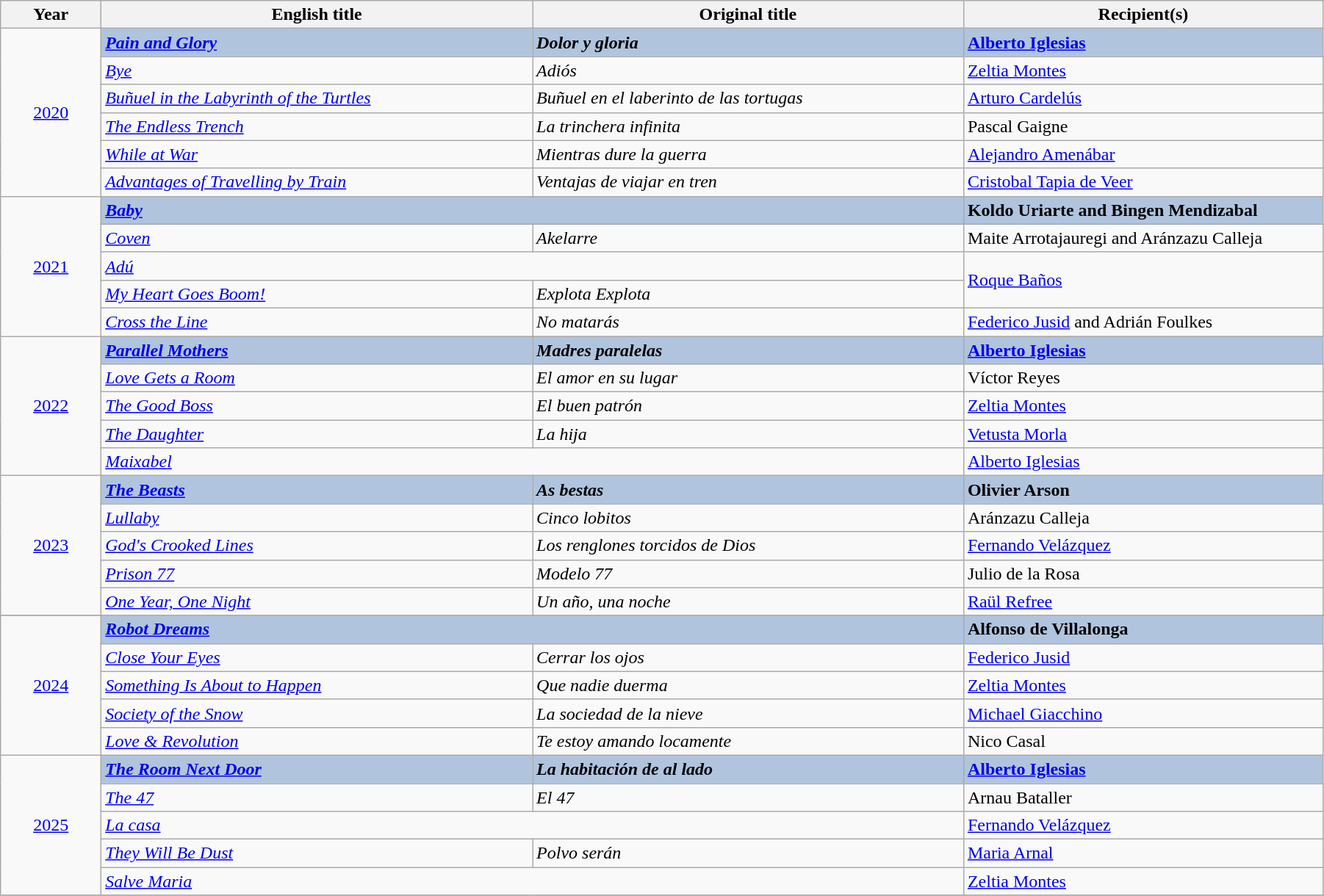<table class="wikitable" width="95%" cellpadding="5">
<tr>
<th width="7%">Year</th>
<th width="30%">English title</th>
<th width="30%">Original title</th>
<th width="25%">Recipient(s)</th>
</tr>
<tr>
<td rowspan=6 style="text-align:center"><a href='#'>2020</a><br></td>
<td style="background:#B0C4DE;"><strong><em><a href='#'>Pain and Glory</a></em></strong></td>
<td style="background:#B0C4DE;"><strong><em>Dolor y gloria</em></strong></td>
<td style="background:#B0C4DE;"><strong><a href='#'>Alberto Iglesias</a></strong></td>
</tr>
<tr>
<td><em><a href='#'>Bye</a></em></td>
<td><em>Adiós</em></td>
<td><a href='#'>Zeltia Montes</a></td>
</tr>
<tr>
<td><em><a href='#'>Buñuel in the Labyrinth of the Turtles</a></em></td>
<td><em>Buñuel en el laberinto de las tortugas</em></td>
<td><a href='#'>Arturo Cardelús</a></td>
</tr>
<tr>
<td><em><a href='#'>The Endless Trench</a></em></td>
<td><em>La trinchera infinita</em></td>
<td>Pascal Gaigne</td>
</tr>
<tr>
<td><em><a href='#'>While at War</a></em></td>
<td><em>Mientras dure la guerra</em></td>
<td><a href='#'>Alejandro Amenábar</a></td>
</tr>
<tr>
<td><em><a href='#'>Advantages of Travelling by Train</a></em></td>
<td><em>Ventajas de viajar en tren</em></td>
<td><a href='#'>Cristobal Tapia de Veer</a></td>
</tr>
<tr>
<td rowspan=5 style="text-align:center"><a href='#'>2021</a><br></td>
<td colspan="2" style="background:#B0C4DE;"><strong><em><a href='#'>Baby</a></em></strong></td>
<td style="background:#B0C4DE;"><strong>Koldo Uriarte and Bingen Mendizabal</strong></td>
</tr>
<tr>
<td><em><a href='#'>Coven</a></em></td>
<td><em>Akelarre</em></td>
<td>Maite Arrotajauregi and Aránzazu Calleja</td>
</tr>
<tr>
<td colspan="2"><em><a href='#'>Adú</a></em></td>
<td rowspan="2"><a href='#'>Roque Baños</a></td>
</tr>
<tr>
<td><em><a href='#'>My Heart Goes Boom!</a></em></td>
<td><em>Explota Explota</em></td>
</tr>
<tr>
<td><em><a href='#'>Cross the Line</a></em></td>
<td><em>No matarás</em></td>
<td><a href='#'>Federico Jusid</a> and Adrián Foulkes</td>
</tr>
<tr>
<td rowspan=5 style="text-align:center"><a href='#'>2022</a><br></td>
<td style="background:#B0C4DE;"><strong><em><a href='#'>Parallel Mothers</a></em></strong></td>
<td style="background:#B0C4DE;"><strong><em>Madres paralelas</em></strong></td>
<td style="background:#B0C4DE;"><strong><a href='#'>Alberto Iglesias</a></strong></td>
</tr>
<tr>
<td><em><a href='#'>Love Gets a Room</a></em></td>
<td><em>El amor en su lugar</em></td>
<td>Víctor Reyes</td>
</tr>
<tr>
<td><em><a href='#'>The Good Boss</a></em></td>
<td><em>El buen patrón</em></td>
<td><a href='#'>Zeltia Montes</a></td>
</tr>
<tr>
<td><em><a href='#'>The Daughter</a></em></td>
<td><em>La hija</em></td>
<td><a href='#'>Vetusta Morla</a></td>
</tr>
<tr>
<td colspan="2"><em><a href='#'>Maixabel</a></em></td>
<td><a href='#'>Alberto Iglesias</a></td>
</tr>
<tr>
<td rowspan=5 style="text-align:center"><a href='#'>2023</a><br></td>
<td style="background:#B0C4DE;"><strong><em><a href='#'>The Beasts</a></em></strong></td>
<td style="background:#B0C4DE;"><strong><em>As bestas</em></strong></td>
<td style="background:#B0C4DE;"><strong>Olivier Arson</strong></td>
</tr>
<tr>
<td><em><a href='#'>Lullaby</a></em></td>
<td><em>Cinco lobitos</em></td>
<td>Aránzazu Calleja</td>
</tr>
<tr>
<td><em><a href='#'>God's Crooked Lines</a></em></td>
<td><em>Los renglones torcidos de Dios</em></td>
<td><a href='#'>Fernando Velázquez</a></td>
</tr>
<tr>
<td><em><a href='#'>Prison 77</a></em></td>
<td><em>Modelo 77</em></td>
<td>Julio de la Rosa</td>
</tr>
<tr>
<td><em><a href='#'>One Year, One Night</a></em></td>
<td><em>Un año, una noche</em></td>
<td><a href='#'>Raül Refree</a></td>
</tr>
<tr>
</tr>
<tr>
<td rowspan=5 style="text-align:center"><a href='#'>2024</a><br></td>
<td colspan="2" style="background:#B0C4DE;"><strong><em><a href='#'>Robot Dreams</a></em></strong></td>
<td style="background:#B0C4DE;"><strong>Alfonso de Villalonga</strong></td>
</tr>
<tr>
<td><em><a href='#'>Close Your Eyes</a></em></td>
<td><em>Cerrar los ojos</em></td>
<td><a href='#'>Federico Jusid</a></td>
</tr>
<tr>
<td><em><a href='#'>Something Is About to Happen</a></em></td>
<td><em>Que nadie duerma</em></td>
<td><a href='#'>Zeltia Montes</a></td>
</tr>
<tr>
<td><em><a href='#'>Society of the Snow</a></em></td>
<td><em>La sociedad de la nieve</em></td>
<td><a href='#'>Michael Giacchino</a></td>
</tr>
<tr>
<td><em><a href='#'>Love & Revolution</a></em></td>
<td><em>Te estoy amando locamente</em></td>
<td>Nico Casal</td>
</tr>
<tr>
<td rowspan=5 style="text-align:center"><a href='#'>2025</a><br></td>
<td style="background:#B0C4DE;"><strong><em><a href='#'>The Room Next Door</a></em></strong></td>
<td style="background:#B0C4DE;"><strong><em>La habitación de al lado</em></strong></td>
<td style="background:#B0C4DE;"><strong><a href='#'>Alberto Iglesias</a></strong></td>
</tr>
<tr>
<td><em><a href='#'>The 47</a></em></td>
<td><em>El 47</em></td>
<td>Arnau Bataller</td>
</tr>
<tr>
<td colspan = "2"><em><a href='#'>La casa</a></em></td>
<td><a href='#'>Fernando Velázquez</a></td>
</tr>
<tr>
<td><em><a href='#'>They Will Be Dust</a></em></td>
<td><em>Polvo serán</em></td>
<td><a href='#'>Maria Arnal</a></td>
</tr>
<tr>
<td colspan = "2"><em><a href='#'>Salve Maria</a></em></td>
<td><a href='#'>Zeltia Montes</a></td>
</tr>
<tr>
</tr>
</table>
